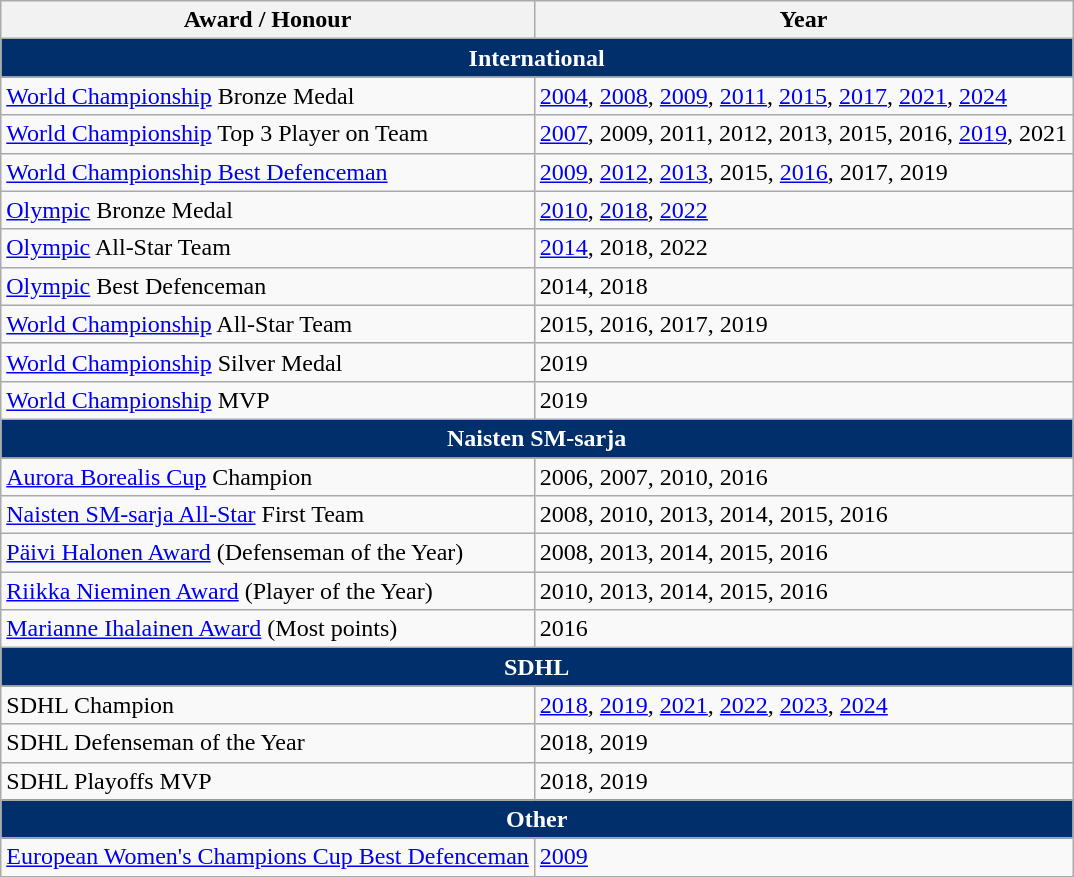<table class="wikitable">
<tr>
<th>Award / Honour</th>
<th>Year</th>
</tr>
<tr>
<th style="text-align:center; color:white; background:#002f6c;" colspan="2">International</th>
</tr>
<tr>
<td><a href='#'>World Championship</a> Bronze Medal</td>
<td><a href='#'>2004</a>, <a href='#'>2008</a>, <a href='#'>2009</a>, <a href='#'>2011</a>, <a href='#'>2015</a>, <a href='#'>2017</a>, <a href='#'>2021</a>, <a href='#'>2024</a></td>
</tr>
<tr>
<td><a href='#'>World Championship</a> Top 3 Player on Team</td>
<td><a href='#'>2007</a>, 2009, 2011, 2012, 2013, 2015, 2016, <a href='#'>2019</a>, 2021</td>
</tr>
<tr>
<td><a href='#'>World Championship Best Defenceman</a></td>
<td><a href='#'>2009</a>, <a href='#'>2012</a>, <a href='#'>2013</a>, 2015, <a href='#'>2016</a>, 2017, 2019</td>
</tr>
<tr>
<td><a href='#'>Olympic</a> Bronze Medal</td>
<td><a href='#'>2010</a>, <a href='#'>2018</a>, <a href='#'>2022</a></td>
</tr>
<tr>
<td><a href='#'>Olympic</a> All-Star Team</td>
<td><a href='#'>2014</a>, 2018, 2022</td>
</tr>
<tr>
<td><a href='#'>Olympic</a> Best Defenceman</td>
<td>2014, 2018</td>
</tr>
<tr>
<td><a href='#'>World Championship</a> All-Star Team</td>
<td>2015, 2016, 2017, 2019</td>
</tr>
<tr>
<td><a href='#'>World Championship</a> Silver Medal</td>
<td>2019</td>
</tr>
<tr>
<td><a href='#'>World Championship</a> MVP</td>
<td>2019</td>
</tr>
<tr>
<th style="text-align:center; color:white; background:#002f6c;" colspan="2">Naisten SM-sarja</th>
</tr>
<tr>
<td><a href='#'>Aurora Borealis Cup</a> Champion</td>
<td>2006, 2007, 2010, 2016</td>
</tr>
<tr>
<td><a href='#'>Naisten SM-sarja All-Star</a> First Team</td>
<td>2008, 2010, 2013, 2014, 2015, 2016</td>
</tr>
<tr>
<td><a href='#'>Päivi Halonen Award</a> (Defenseman of the Year)</td>
<td>2008, 2013, 2014, 2015, 2016</td>
</tr>
<tr>
<td><a href='#'>Riikka Nieminen Award</a> (Player of the Year)</td>
<td>2010, 2013, 2014, 2015, 2016</td>
</tr>
<tr>
<td><a href='#'>Marianne Ihalainen Award</a> (Most points)</td>
<td>2016</td>
</tr>
<tr>
<th style="text-align:center; color:white; background:#002f6c;" colspan="2">SDHL</th>
</tr>
<tr>
<td>SDHL Champion</td>
<td><a href='#'>2018</a>, <a href='#'>2019</a>, <a href='#'>2021</a>, <a href='#'>2022</a>, <a href='#'>2023</a>, <a href='#'>2024</a></td>
</tr>
<tr>
<td>SDHL Defenseman of the Year</td>
<td>2018, 2019</td>
</tr>
<tr>
<td>SDHL Playoffs MVP</td>
<td>2018, 2019</td>
</tr>
<tr>
<th style="text-align:center; color:white; background:#002f6c;" colspan="2">Other</th>
</tr>
<tr>
<td><a href='#'>European Women's Champions Cup Best Defenceman</a></td>
<td><a href='#'>2009</a></td>
</tr>
</table>
